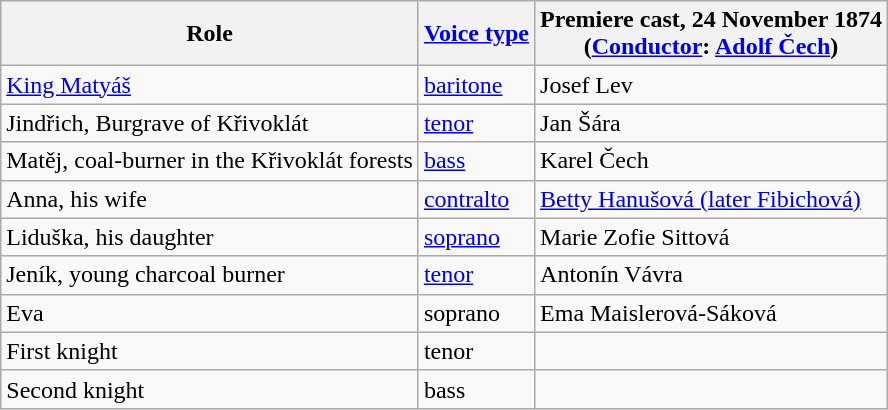<table class="wikitable">
<tr>
<th>Role</th>
<th><a href='#'>Voice type</a></th>
<th>Premiere cast, 24 November 1874<br>(<a href='#'>Conductor</a>: <a href='#'>Adolf Čech</a>)</th>
</tr>
<tr>
<td><a href='#'>King Matyáš</a></td>
<td><a href='#'>baritone</a></td>
<td>Josef Lev</td>
</tr>
<tr>
<td>Jindřich, Burgrave of Křivoklát</td>
<td><a href='#'>tenor</a></td>
<td>Jan Šára</td>
</tr>
<tr>
<td>Matěj, coal-burner in the Křivoklát forests</td>
<td><a href='#'>bass</a></td>
<td>Karel Čech</td>
</tr>
<tr>
<td>Anna, his wife</td>
<td><a href='#'>contralto</a></td>
<td><a href='#'>Betty Hanušová (later Fibichová)</a></td>
</tr>
<tr>
<td>Liduška, his daughter</td>
<td><a href='#'>soprano</a></td>
<td>Marie Zofie Sittová</td>
</tr>
<tr>
<td>Jeník, young charcoal burner</td>
<td><a href='#'>tenor</a></td>
<td>Antonín Vávra</td>
</tr>
<tr>
<td>Eva</td>
<td>soprano</td>
<td>Ema Maislerová-Sáková</td>
</tr>
<tr>
<td>First knight</td>
<td>tenor</td>
<td></td>
</tr>
<tr>
<td>Second knight</td>
<td>bass</td>
<td></td>
</tr>
</table>
